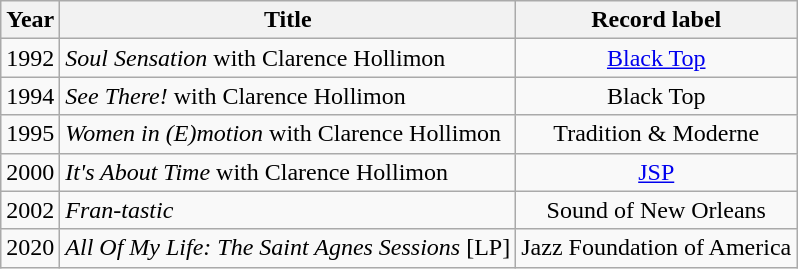<table class="wikitable sortable">
<tr>
<th>Year</th>
<th>Title</th>
<th>Record label</th>
</tr>
<tr>
<td>1992</td>
<td><em>Soul Sensation</em> with Clarence Hollimon</td>
<td style="text-align:center;"><a href='#'>Black Top</a></td>
</tr>
<tr>
<td>1994</td>
<td><em>See There!</em> with Clarence Hollimon</td>
<td style="text-align:center;">Black Top</td>
</tr>
<tr>
<td>1995</td>
<td><em>Women in (E)motion</em> with Clarence Hollimon</td>
<td style="text-align:center;">Tradition & Moderne</td>
</tr>
<tr>
<td>2000</td>
<td><em>It's About Time</em> with Clarence Hollimon</td>
<td style="text-align:center;"><a href='#'>JSP</a></td>
</tr>
<tr>
<td>2002</td>
<td><em>Fran-tastic</em></td>
<td style="text-align:center;">Sound of New Orleans</td>
</tr>
<tr>
<td>2020</td>
<td><em>All Of My Life: The Saint Agnes Sessions</em> [LP]</td>
<td style="text-align:center;">Jazz Foundation of America</td>
</tr>
</table>
